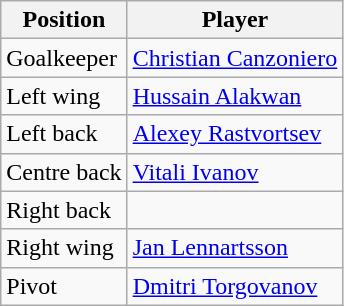<table class="wikitable">
<tr>
<th>Position</th>
<th>Player</th>
</tr>
<tr>
<td>Goalkeeper</td>
<td> <a href='#'>Christian Canzoniero</a></td>
</tr>
<tr>
<td>Left wing</td>
<td> <a href='#'>Hussain Alakwan</a></td>
</tr>
<tr>
<td>Left back</td>
<td> <a href='#'>Alexey Rastvortsev</a></td>
</tr>
<tr>
<td>Centre back</td>
<td> <a href='#'>Vitali Ivanov</a></td>
</tr>
<tr>
<td>Right back</td>
<td> </td>
</tr>
<tr>
<td>Right wing</td>
<td> <a href='#'>Jan Lennartsson</a></td>
</tr>
<tr>
<td>Pivot</td>
<td> <a href='#'>Dmitri Torgovanov</a></td>
</tr>
</table>
